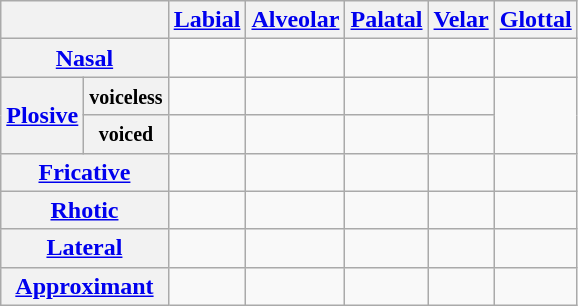<table class="wikitable" style="text-align:center">
<tr>
<th colspan="2"></th>
<th><a href='#'>Labial</a></th>
<th><a href='#'>Alveolar</a></th>
<th><a href='#'>Palatal</a></th>
<th><a href='#'>Velar</a></th>
<th><a href='#'>Glottal</a></th>
</tr>
<tr>
<th colspan="2"><a href='#'>Nasal</a></th>
<td></td>
<td></td>
<td></td>
<td></td>
<td></td>
</tr>
<tr>
<th rowspan="2"><a href='#'>Plosive</a></th>
<th><small>voiceless</small></th>
<td></td>
<td></td>
<td></td>
<td></td>
<td rowspan="2"></td>
</tr>
<tr>
<th><small>voiced</small></th>
<td></td>
<td></td>
<td></td>
<td></td>
</tr>
<tr>
<th colspan="2"><a href='#'>Fricative</a></th>
<td></td>
<td></td>
<td></td>
<td></td>
<td></td>
</tr>
<tr>
<th colspan="2"><a href='#'>Rhotic</a></th>
<td></td>
<td></td>
<td></td>
<td></td>
<td></td>
</tr>
<tr>
<th colspan="2"><a href='#'>Lateral</a></th>
<td></td>
<td></td>
<td></td>
<td></td>
<td></td>
</tr>
<tr>
<th colspan="2"><a href='#'>Approximant</a></th>
<td></td>
<td></td>
<td></td>
<td></td>
<td></td>
</tr>
</table>
